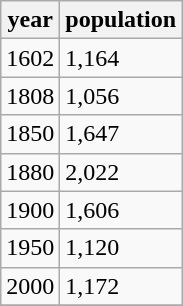<table class="wikitable">
<tr>
<th>year</th>
<th>population</th>
</tr>
<tr>
<td>1602</td>
<td>1,164</td>
</tr>
<tr>
<td>1808</td>
<td>1,056</td>
</tr>
<tr>
<td>1850</td>
<td>1,647</td>
</tr>
<tr>
<td>1880</td>
<td>2,022</td>
</tr>
<tr>
<td>1900</td>
<td>1,606</td>
</tr>
<tr>
<td>1950</td>
<td>1,120</td>
</tr>
<tr>
<td>2000</td>
<td>1,172</td>
</tr>
<tr>
</tr>
</table>
